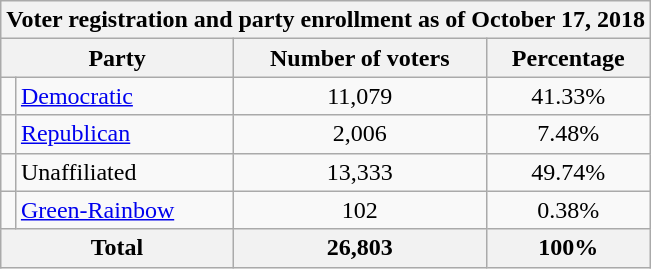<table class=wikitable>
<tr>
<th colspan = 6>Voter registration and party enrollment as of October 17, 2018</th>
</tr>
<tr>
<th colspan = 2>Party</th>
<th>Number of voters</th>
<th>Percentage</th>
</tr>
<tr>
<td></td>
<td><a href='#'>Democratic</a></td>
<td style="text-align:center;">11,079</td>
<td style="text-align:center;">41.33%</td>
</tr>
<tr>
<td></td>
<td><a href='#'>Republican</a></td>
<td style="text-align:center;">2,006</td>
<td style="text-align:center;">7.48%</td>
</tr>
<tr>
<td></td>
<td>Unaffiliated</td>
<td style="text-align:center;">13,333</td>
<td style="text-align:center;">49.74%</td>
</tr>
<tr>
<td></td>
<td><a href='#'>Green-Rainbow</a></td>
<td style="text-align:center;">102</td>
<td style="text-align:center;">0.38%</td>
</tr>
<tr>
<th colspan = 2>Total</th>
<th style="text-align:center;">26,803</th>
<th style="text-align:center;">100%</th>
</tr>
</table>
